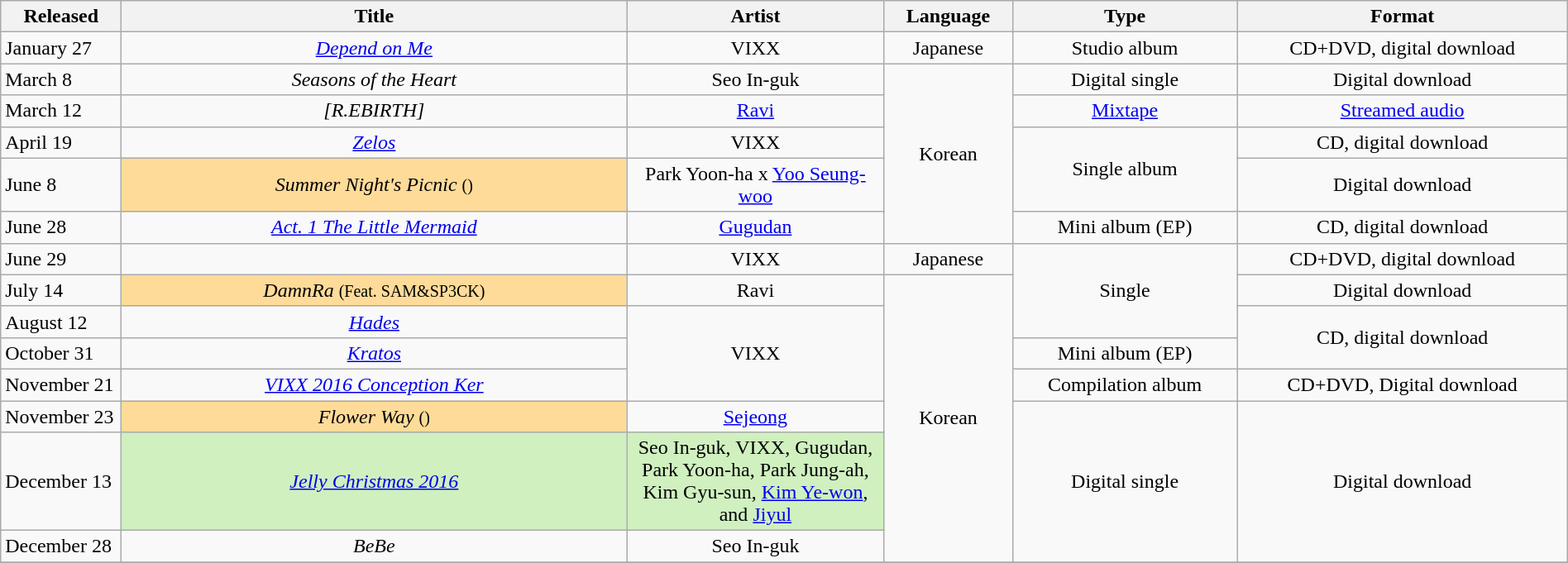<table class="wikitable"  style="width:100%">
<tr>
<th width=90px>Released</th>
<th width=400px>Title</th>
<th width=200px>Artist</th>
<th>Language</th>
<th>Type</th>
<th>Format</th>
</tr>
<tr>
<td>January 27</td>
<td align="center"><em><a href='#'>Depend on Me</a></em></td>
<td align="center">VIXX</td>
<td align="center">Japanese</td>
<td align="center">Studio album</td>
<td align="center">CD+DVD, digital download</td>
</tr>
<tr>
<td>March 8</td>
<td align="center"><em>Seasons of the Heart</em></td>
<td align="center">Seo In-guk</td>
<td rowspan="5" align="center">Korean</td>
<td align="center">Digital single</td>
<td align="center">Digital download</td>
</tr>
<tr>
<td>March 12</td>
<td align="center"><em>[R.EBIRTH]</em></td>
<td align="center"><a href='#'>Ravi</a></td>
<td align="center"><a href='#'>Mixtape</a></td>
<td align="center"><a href='#'>Streamed audio</a></td>
</tr>
<tr>
<td>April 19</td>
<td align="center"><em><a href='#'>Zelos</a></em></td>
<td align="center">VIXX</td>
<td rowspan="2" align="center">Single album</td>
<td align="center">CD, digital download</td>
</tr>
<tr>
<td>June 8</td>
<td align="center" style="background:#FFDB99;"><em>Summer Night's Picnic</em> <small>()</small></td>
<td align="center">Park Yoon-ha x <a href='#'>Yoo Seung-woo</a></td>
<td align="center">Digital download</td>
</tr>
<tr>
<td>June 28</td>
<td align="center"><em><a href='#'>Act. 1 The Little Mermaid</a></em></td>
<td align="center"><a href='#'>Gugudan</a></td>
<td align="center">Mini album (EP)</td>
<td align="center">CD, digital download</td>
</tr>
<tr>
<td>June 29</td>
<td align="center"></td>
<td align="center">VIXX</td>
<td align="center">Japanese</td>
<td rowspan="3" align="center">Single</td>
<td align="center">CD+DVD, digital download</td>
</tr>
<tr>
<td>July 14</td>
<td align="center" style="background:#FFDB99;"><em>DamnRa</em> <small>(Feat. SAM&SP3CK)</small></td>
<td align="center">Ravi</td>
<td rowspan="7" align="center">Korean</td>
<td align="center">Digital download</td>
</tr>
<tr>
<td>August 12</td>
<td align="center"><em><a href='#'>Hades</a></em></td>
<td rowspan="3" align="center">VIXX</td>
<td align="center" rowspan="2">CD, digital download</td>
</tr>
<tr>
<td>October 31</td>
<td align="center"><em><a href='#'>Kratos</a></em></td>
<td align="center">Mini album (EP)</td>
</tr>
<tr>
<td>November 21</td>
<td align="center"><em><a href='#'>VIXX 2016 Conception Ker</a></em></td>
<td align="center">Compilation album</td>
<td align="center">CD+DVD, Digital download</td>
</tr>
<tr>
<td>November 23</td>
<td align="center" style="background:#FFDB99;"><em>Flower Way</em> <small>()</small></td>
<td align="center"><a href='#'>Sejeong</a></td>
<td rowspan="3" align="center">Digital single</td>
<td rowspan="3" align="center">Digital download</td>
</tr>
<tr>
<td>December 13</td>
<td align="center" style="background:#D0F0C0;"><em><a href='#'>Jelly Christmas 2016</a></em></td>
<td align="center" style="background:#D0F0C0;">Seo In-guk, VIXX, Gugudan, Park Yoon-ha, Park Jung-ah, Kim Gyu-sun, <a href='#'>Kim Ye-won</a>, and <a href='#'>Jiyul</a></td>
</tr>
<tr>
<td>December 28</td>
<td align="center"><em>BeBe</em></td>
<td align="center">Seo In-guk</td>
</tr>
<tr>
</tr>
</table>
